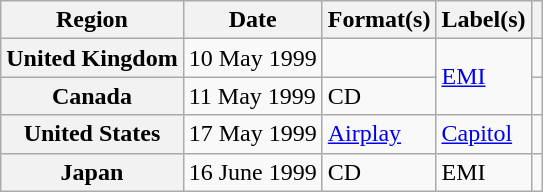<table class="wikitable plainrowheaders">
<tr>
<th scope="col">Region</th>
<th scope="col">Date</th>
<th scope="col">Format(s)</th>
<th scope="col">Label(s)</th>
<th scope="col"></th>
</tr>
<tr>
<th scope="row">United Kingdom</th>
<td>10 May 1999</td>
<td></td>
<td rowspan="2"><a href='#'>EMI</a></td>
<td align="center"></td>
</tr>
<tr>
<th scope="row">Canada</th>
<td>11 May 1999</td>
<td>CD</td>
<td align="center"></td>
</tr>
<tr>
<th scope="row">United States</th>
<td>17 May 1999</td>
<td><a href='#'>Airplay</a></td>
<td><a href='#'>Capitol</a></td>
<td align="center"></td>
</tr>
<tr>
<th scope="row">Japan</th>
<td>16 June 1999</td>
<td>CD</td>
<td>EMI</td>
<td align="center"></td>
</tr>
</table>
